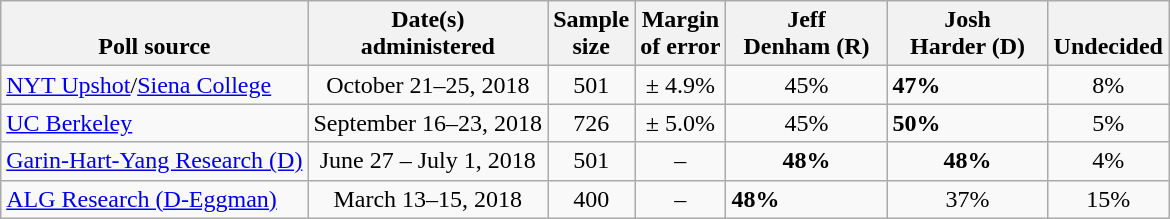<table class="wikitable">
<tr valign= bottom>
<th>Poll source</th>
<th>Date(s)<br>administered</th>
<th>Sample<br>size</th>
<th>Margin<br>of error</th>
<th style="width:100px;">Jeff<br>Denham (R)</th>
<th style="width:100px;">Josh<br>Harder (D)</th>
<th>Undecided</th>
</tr>
<tr>
<td><a href='#'>NYT Upshot</a>/<a href='#'>Siena College</a></td>
<td align=center>October 21–25, 2018</td>
<td align=center>501</td>
<td align=center>± 4.9%</td>
<td align=center>45%</td>
<td><strong>47%</strong></td>
<td align=center>8%</td>
</tr>
<tr>
<td><a href='#'>UC Berkeley</a></td>
<td align=center>September 16–23, 2018</td>
<td align=center>726</td>
<td align=center>± 5.0%</td>
<td align=center>45%</td>
<td><strong>50%</strong></td>
<td align=center>5%</td>
</tr>
<tr>
<td><a href='#'>Garin-Hart-Yang Research (D)</a></td>
<td align=center>June 27 – July 1, 2018</td>
<td align=center>501</td>
<td align=center>–</td>
<td align=center><strong>48%</strong></td>
<td align=center><strong>48%</strong></td>
<td align=center>4%</td>
</tr>
<tr>
<td><a href='#'>ALG Research (D-Eggman)</a></td>
<td align=center>March 13–15, 2018</td>
<td align=center>400</td>
<td align=center>–</td>
<td><strong>48%</strong></td>
<td align=center>37%</td>
<td align=center>15%</td>
</tr>
</table>
